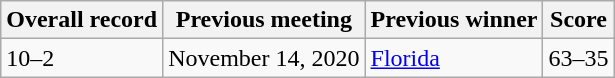<table class="wikitable">
<tr>
<th>Overall record</th>
<th>Previous meeting</th>
<th>Previous winner</th>
<th>Score</th>
</tr>
<tr>
<td>10–2</td>
<td>November 14, 2020</td>
<td><a href='#'>Florida</a></td>
<td>63–35</td>
</tr>
</table>
